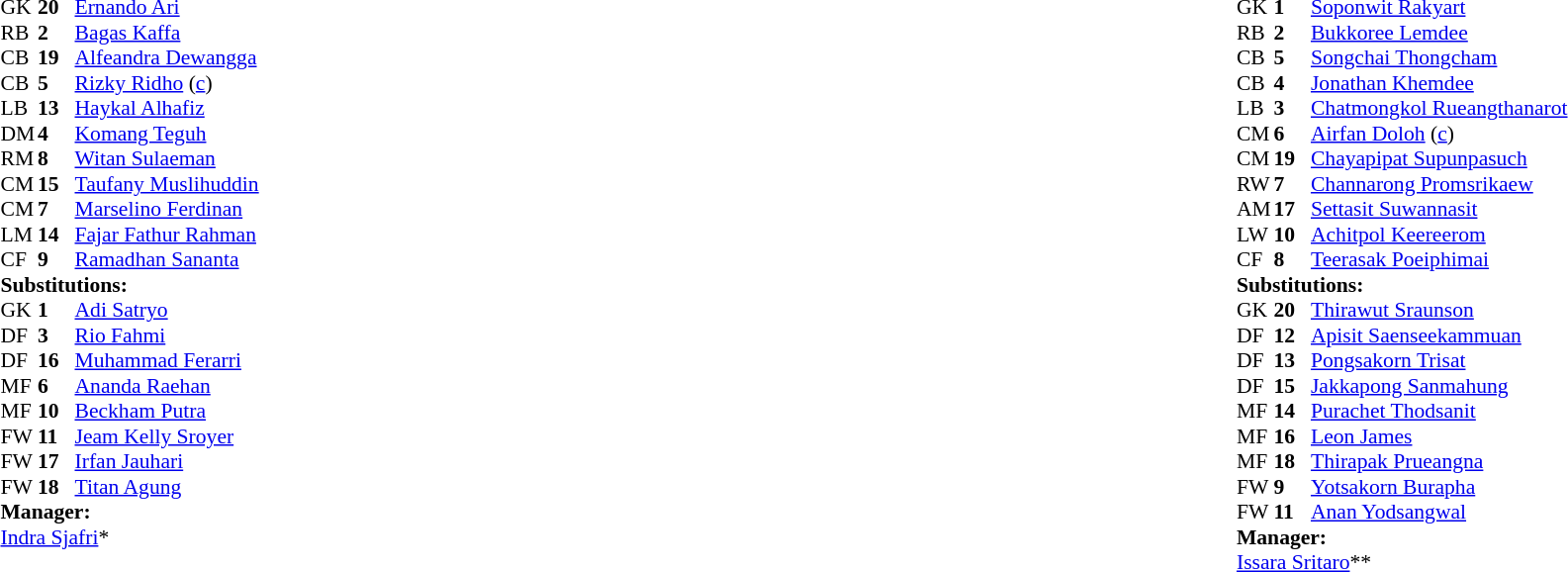<table width="100%">
<tr>
<td valign="top" width="50%"><br><table style="font-size: 90%" cellspacing="0" cellpadding="0">
<tr>
<th width="25"></th>
<th width="25"></th>
</tr>
<tr>
<td>GK</td>
<td><strong>20</strong></td>
<td><a href='#'>Ernando Ari</a></td>
<td></td>
</tr>
<tr>
<td>RB</td>
<td><strong>2</strong></td>
<td><a href='#'>Bagas Kaffa</a></td>
</tr>
<tr>
<td>CB</td>
<td><strong>19</strong></td>
<td><a href='#'>Alfeandra Dewangga</a></td>
<td></td>
<td></td>
</tr>
<tr>
<td>CB</td>
<td><strong>5</strong></td>
<td><a href='#'>Rizky Ridho</a> (<a href='#'>c</a>)</td>
</tr>
<tr>
<td>LB</td>
<td><strong>13</strong></td>
<td><a href='#'>Haykal Alhafiz</a></td>
<td></td>
<td></td>
</tr>
<tr>
<td>DM</td>
<td><strong>4</strong></td>
<td><a href='#'>Komang Teguh</a></td>
<td></td>
</tr>
<tr>
<td>RM</td>
<td><strong>8</strong></td>
<td><a href='#'>Witan Sulaeman</a></td>
<td></td>
<td></td>
</tr>
<tr>
<td>CM</td>
<td><strong>15</strong></td>
<td><a href='#'>Taufany Muslihuddin</a></td>
<td></td>
<td></td>
</tr>
<tr>
<td>CM</td>
<td><strong>7</strong></td>
<td><a href='#'>Marselino Ferdinan</a></td>
</tr>
<tr>
<td>LM</td>
<td><strong>14</strong></td>
<td><a href='#'>Fajar Fathur Rahman</a></td>
</tr>
<tr>
<td>CF</td>
<td><strong>9</strong></td>
<td><a href='#'>Ramadhan Sananta</a></td>
<td></td>
<td></td>
</tr>
<tr>
<td colspan=3><strong>Substitutions:</strong></td>
</tr>
<tr>
<td>GK</td>
<td><strong>1</strong></td>
<td><a href='#'>Adi Satryo</a></td>
</tr>
<tr>
<td>DF</td>
<td><strong>3</strong></td>
<td><a href='#'>Rio Fahmi</a></td>
<td></td>
<td></td>
</tr>
<tr>
<td>DF</td>
<td><strong>16</strong></td>
<td><a href='#'>Muhammad Ferarri</a></td>
<td></td>
<td></td>
</tr>
<tr>
<td>MF</td>
<td><strong>6</strong></td>
<td><a href='#'>Ananda Raehan</a></td>
<td></td>
<td></td>
</tr>
<tr>
<td>MF</td>
<td><strong>10</strong></td>
<td><a href='#'>Beckham Putra</a></td>
<td></td>
<td></td>
</tr>
<tr>
<td>FW</td>
<td><strong>11</strong></td>
<td><a href='#'>Jeam Kelly Sroyer</a></td>
</tr>
<tr>
<td>FW</td>
<td><strong>17</strong></td>
<td><a href='#'>Irfan Jauhari</a></td>
<td></td>
<td></td>
</tr>
<tr>
<td>FW</td>
<td><strong>18</strong></td>
<td><a href='#'>Titan Agung</a></td>
<td></td>
</tr>
<tr>
<td colspan=3><strong>Manager:</strong></td>
</tr>
<tr>
<td colspan=3><a href='#'>Indra Sjafri</a>*</td>
</tr>
</table>
</td>
<td valign="top" width="50%"><br><table style="font-size: 90%" cellspacing="0" cellpadding="0"  align="center">
<tr>
<th width=25></th>
<th width=25></th>
</tr>
<tr>
<td>GK</td>
<td><strong>1</strong></td>
<td><a href='#'>Soponwit Rakyart</a></td>
<td></td>
</tr>
<tr>
<td>RB</td>
<td><strong>2</strong></td>
<td><a href='#'>Bukkoree Lemdee</a></td>
<td></td>
<td></td>
</tr>
<tr>
<td>CB</td>
<td><strong>5</strong></td>
<td><a href='#'>Songchai Thongcham</a></td>
<td></td>
<td></td>
</tr>
<tr>
<td>CB</td>
<td><strong>4</strong></td>
<td><a href='#'>Jonathan Khemdee</a></td>
<td></td>
</tr>
<tr>
<td>LB</td>
<td><strong>3</strong></td>
<td><a href='#'>Chatmongkol Rueangthanarot</a></td>
<td></td>
</tr>
<tr>
<td>CM</td>
<td><strong>6</strong></td>
<td><a href='#'>Airfan Doloh</a> (<a href='#'>c</a>)</td>
<td></td>
<td></td>
</tr>
<tr>
<td>CM</td>
<td><strong>19</strong></td>
<td><a href='#'>Chayapipat Supunpasuch</a></td>
<td></td>
<td></td>
</tr>
<tr>
<td>RW</td>
<td><strong>7</strong></td>
<td><a href='#'>Channarong Promsrikaew</a></td>
</tr>
<tr>
<td>AM</td>
<td><strong>17</strong></td>
<td><a href='#'>Settasit Suwannasit</a></td>
<td></td>
<td></td>
</tr>
<tr>
<td>LW</td>
<td><strong>10</strong></td>
<td><a href='#'>Achitpol Keereerom</a></td>
<td></td>
<td></td>
</tr>
<tr>
<td>CF</td>
<td><strong>8</strong></td>
<td><a href='#'>Teerasak Poeiphimai</a></td>
<td></td>
</tr>
<tr>
<td colspan=3><strong>Substitutions:</strong></td>
</tr>
<tr>
<td>GK</td>
<td><strong>20</strong></td>
<td><a href='#'>Thirawut Sraunson</a></td>
<td></td>
<td></td>
</tr>
<tr>
<td>DF</td>
<td><strong>12</strong></td>
<td><a href='#'>Apisit Saenseekammuan</a></td>
<td></td>
<td></td>
</tr>
<tr>
<td>DF</td>
<td><strong>13</strong></td>
<td><a href='#'>Pongsakorn Trisat</a></td>
<td></td>
<td></td>
</tr>
<tr>
<td>DF</td>
<td><strong>15</strong></td>
<td><a href='#'>Jakkapong Sanmahung</a></td>
</tr>
<tr>
<td>MF</td>
<td><strong>14</strong></td>
<td><a href='#'>Purachet Thodsanit</a></td>
<td></td>
<td></td>
</tr>
<tr>
<td>MF</td>
<td><strong>16</strong></td>
<td><a href='#'>Leon James</a></td>
</tr>
<tr>
<td>MF</td>
<td><strong>18</strong></td>
<td><a href='#'>Thirapak Prueangna</a></td>
</tr>
<tr>
<td>FW</td>
<td><strong>9</strong></td>
<td><a href='#'>Yotsakorn Burapha</a></td>
<td></td>
<td></td>
</tr>
<tr>
<td>FW</td>
<td><strong>11</strong></td>
<td><a href='#'>Anan Yodsangwal</a></td>
<td></td>
<td></td>
</tr>
<tr>
<td colspan=3><strong>Manager:</strong></td>
</tr>
<tr>
<td colspan=4><a href='#'>Issara Sritaro</a>**</td>
</tr>
</table>
</td>
</tr>
</table>
